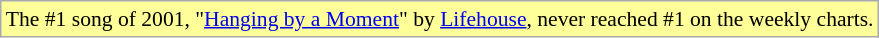<table class="wikitable" style="font-size:90%;">
<tr>
<td style="background-color:#FFFF99">The #1 song of 2001, "<a href='#'>Hanging by a Moment</a>" by <a href='#'>Lifehouse</a>, never reached #1 on the weekly charts.</td>
</tr>
</table>
